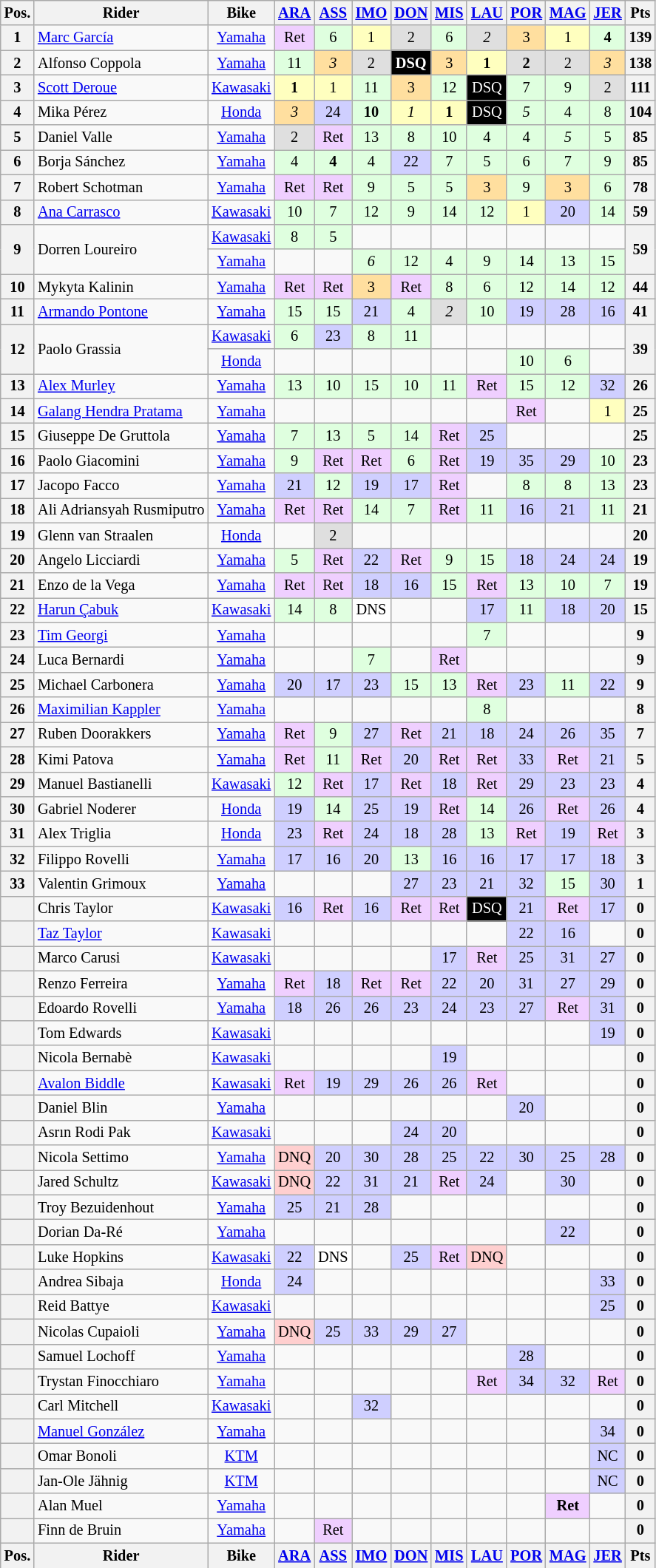<table class="wikitable" style="font-size: 85%; text-align: center">
<tr valign="top">
<th valign="middle">Pos.</th>
<th valign="middle">Rider</th>
<th valign="middle">Bike</th>
<th><a href='#'>ARA</a><br></th>
<th><a href='#'>ASS</a><br></th>
<th><a href='#'>IMO</a><br></th>
<th><a href='#'>DON</a><br></th>
<th><a href='#'>MIS</a><br></th>
<th><a href='#'>LAU</a><br></th>
<th><a href='#'>POR</a><br></th>
<th><a href='#'>MAG</a><br></th>
<th><a href='#'>JER</a><br></th>
<th valign="middle">Pts</th>
</tr>
<tr>
<th>1</th>
<td align=left> <a href='#'>Marc García</a></td>
<td><a href='#'>Yamaha</a></td>
<td style="background:#efcfff;">Ret</td>
<td style="background:#dfffdf;">6</td>
<td style="background:#ffffbf;">1</td>
<td style="background:#dfdfdf;">2</td>
<td style="background:#dfffdf;">6</td>
<td style="background:#dfdfdf;"><em>2</em></td>
<td style="background:#ffdf9f;">3</td>
<td style="background:#ffffbf;">1</td>
<td style="background:#dfffdf;"><strong>4</strong></td>
<th>139</th>
</tr>
<tr>
<th>2</th>
<td align=left> Alfonso Coppola</td>
<td><a href='#'>Yamaha</a></td>
<td style="background:#dfffdf;">11</td>
<td style="background:#ffdf9f;"><em>3</em></td>
<td style="background:#dfdfdf;">2</td>
<td style="background:#000000;color:#ffffff"><strong>DSQ</strong></td>
<td style="background:#ffdf9f;">3</td>
<td style="background:#ffffbf;"><strong>1</strong></td>
<td style="background:#dfdfdf;"><strong>2</strong></td>
<td style="background:#dfdfdf;">2</td>
<td style="background:#ffdf9f;"><em>3</em></td>
<th>138</th>
</tr>
<tr>
<th>3</th>
<td align=left> <a href='#'>Scott Deroue</a></td>
<td><a href='#'>Kawasaki</a></td>
<td style="background:#ffffbf;"><strong>1</strong></td>
<td style="background:#ffffbf;">1</td>
<td style="background:#dfffdf;">11</td>
<td style="background:#ffdf9f;">3</td>
<td style="background:#dfffdf;">12</td>
<td style="background:#000000;color:#ffffff">DSQ</td>
<td style="background:#dfffdf;">7</td>
<td style="background:#dfffdf;">9</td>
<td style="background:#dfdfdf;">2</td>
<th>111</th>
</tr>
<tr>
<th>4</th>
<td align=left> Mika Pérez</td>
<td><a href='#'>Honda</a></td>
<td style="background:#ffdf9f;"><em>3</em></td>
<td style="background:#cfcfff;">24</td>
<td style="background:#dfffdf;"><strong>10</strong></td>
<td style="background:#ffffbf;"><em>1</em></td>
<td style="background:#ffffbf;"><strong>1</strong></td>
<td style="background:#000000;color:#ffffff">DSQ</td>
<td style="background:#dfffdf;"><em>5</em></td>
<td style="background:#dfffdf;">4</td>
<td style="background:#dfffdf;">8</td>
<th>104</th>
</tr>
<tr>
<th>5</th>
<td align=left> Daniel Valle</td>
<td><a href='#'>Yamaha</a></td>
<td style="background:#dfdfdf;">2</td>
<td style="background:#efcfff;">Ret</td>
<td style="background:#dfffdf;">13</td>
<td style="background:#dfffdf;">8</td>
<td style="background:#dfffdf;">10</td>
<td style="background:#dfffdf;">4</td>
<td style="background:#dfffdf;">4</td>
<td style="background:#dfffdf;"><em>5</em></td>
<td style="background:#dfffdf;">5</td>
<th>85</th>
</tr>
<tr>
<th>6</th>
<td align=left> Borja Sánchez</td>
<td><a href='#'>Yamaha</a></td>
<td style="background:#dfffdf;">4</td>
<td style="background:#dfffdf;"><strong>4</strong></td>
<td style="background:#dfffdf;">4</td>
<td style="background:#cfcfff;">22</td>
<td style="background:#dfffdf;">7</td>
<td style="background:#dfffdf;">5</td>
<td style="background:#dfffdf;">6</td>
<td style="background:#dfffdf;">7</td>
<td style="background:#dfffdf;">9</td>
<th>85</th>
</tr>
<tr>
<th>7</th>
<td align=left> Robert Schotman</td>
<td><a href='#'>Yamaha</a></td>
<td style="background:#efcfff;">Ret</td>
<td style="background:#efcfff;">Ret</td>
<td style="background:#dfffdf;">9</td>
<td style="background:#dfffdf;">5</td>
<td style="background:#dfffdf;">5</td>
<td style="background:#ffdf9f;">3</td>
<td style="background:#dfffdf;">9</td>
<td style="background:#ffdf9f;">3</td>
<td style="background:#dfffdf;">6</td>
<th>78</th>
</tr>
<tr>
<th>8</th>
<td align=left> <a href='#'>Ana Carrasco</a></td>
<td><a href='#'>Kawasaki</a></td>
<td style="background:#dfffdf;">10</td>
<td style="background:#dfffdf;">7</td>
<td style="background:#dfffdf;">12</td>
<td style="background:#dfffdf;">9</td>
<td style="background:#dfffdf;">14</td>
<td style="background:#dfffdf;">12</td>
<td style="background:#ffffbf;">1</td>
<td style="background:#cfcfff;">20</td>
<td style="background:#dfffdf;">14</td>
<th>59</th>
</tr>
<tr>
<th rowspan=2>9</th>
<td rowspan=2 align=left> Dorren Loureiro</td>
<td><a href='#'>Kawasaki</a></td>
<td style="background:#dfffdf;">8</td>
<td style="background:#dfffdf;">5</td>
<td></td>
<td></td>
<td></td>
<td></td>
<td></td>
<td></td>
<td></td>
<th rowspan=2>59</th>
</tr>
<tr>
<td><a href='#'>Yamaha</a></td>
<td></td>
<td></td>
<td style="background:#dfffdf;"><em>6</em></td>
<td style="background:#dfffdf;">12</td>
<td style="background:#dfffdf;">4</td>
<td style="background:#dfffdf;">9</td>
<td style="background:#dfffdf;">14</td>
<td style="background:#dfffdf;">13</td>
<td style="background:#dfffdf;">15</td>
</tr>
<tr>
<th>10</th>
<td align=left> Mykyta Kalinin</td>
<td><a href='#'>Yamaha</a></td>
<td style="background:#efcfff;">Ret</td>
<td style="background:#efcfff;">Ret</td>
<td style="background:#ffdf9f;">3</td>
<td style="background:#efcfff;">Ret</td>
<td style="background:#dfffdf;">8</td>
<td style="background:#dfffdf;">6</td>
<td style="background:#dfffdf;">12</td>
<td style="background:#dfffdf;">14</td>
<td style="background:#dfffdf;">12</td>
<th>44</th>
</tr>
<tr>
<th>11</th>
<td align=left> <a href='#'>Armando Pontone</a></td>
<td><a href='#'>Yamaha</a></td>
<td style="background:#dfffdf;">15</td>
<td style="background:#dfffdf;">15</td>
<td style="background:#cfcfff;">21</td>
<td style="background:#dfffdf;">4</td>
<td style="background:#dfdfdf;"><em>2</em></td>
<td style="background:#dfffdf;">10</td>
<td style="background:#cfcfff;">19</td>
<td style="background:#cfcfff;">28</td>
<td style="background:#cfcfff;">16</td>
<th>41</th>
</tr>
<tr>
<th rowspan=2>12</th>
<td rowspan=2 align=left> Paolo Grassia</td>
<td><a href='#'>Kawasaki</a></td>
<td style="background:#dfffdf;">6</td>
<td style="background:#cfcfff;">23</td>
<td style="background:#dfffdf;">8</td>
<td style="background:#dfffdf;">11</td>
<td></td>
<td></td>
<td></td>
<td></td>
<td></td>
<th rowspan=2>39</th>
</tr>
<tr>
<td><a href='#'>Honda</a></td>
<td></td>
<td></td>
<td></td>
<td></td>
<td></td>
<td></td>
<td style="background:#dfffdf;">10</td>
<td style="background:#dfffdf;">6</td>
<td></td>
</tr>
<tr>
<th>13</th>
<td align=left> <a href='#'>Alex Murley</a></td>
<td><a href='#'>Yamaha</a></td>
<td style="background:#dfffdf;">13</td>
<td style="background:#dfffdf;">10</td>
<td style="background:#dfffdf;">15</td>
<td style="background:#dfffdf;">10</td>
<td style="background:#dfffdf;">11</td>
<td style="background:#efcfff;">Ret</td>
<td style="background:#dfffdf;">15</td>
<td style="background:#dfffdf;">12</td>
<td style="background:#cfcfff;">32</td>
<th>26</th>
</tr>
<tr>
<th>14</th>
<td align=left> <a href='#'>Galang Hendra Pratama</a></td>
<td><a href='#'>Yamaha</a></td>
<td></td>
<td></td>
<td></td>
<td></td>
<td></td>
<td></td>
<td style="background:#efcfff;">Ret</td>
<td></td>
<td style="background:#ffffbf;">1</td>
<th>25</th>
</tr>
<tr>
<th>15</th>
<td align=left> Giuseppe De Gruttola</td>
<td><a href='#'>Yamaha</a></td>
<td style="background:#dfffdf;">7</td>
<td style="background:#dfffdf;">13</td>
<td style="background:#dfffdf;">5</td>
<td style="background:#dfffdf;">14</td>
<td style="background:#efcfff;">Ret</td>
<td style="background:#cfcfff;">25</td>
<td></td>
<td></td>
<td></td>
<th>25</th>
</tr>
<tr>
<th>16</th>
<td align=left> Paolo Giacomini</td>
<td><a href='#'>Yamaha</a></td>
<td style="background:#dfffdf;">9</td>
<td style="background:#efcfff;">Ret</td>
<td style="background:#efcfff;">Ret</td>
<td style="background:#dfffdf;">6</td>
<td style="background:#efcfff;">Ret</td>
<td style="background:#cfcfff;">19</td>
<td style="background:#cfcfff;">35</td>
<td style="background:#cfcfff;">29</td>
<td style="background:#dfffdf;">10</td>
<th>23</th>
</tr>
<tr>
<th>17</th>
<td align=left> Jacopo Facco</td>
<td><a href='#'>Yamaha</a></td>
<td style="background:#cfcfff;">21</td>
<td style="background:#dfffdf;">12</td>
<td style="background:#cfcfff;">19</td>
<td style="background:#cfcfff;">17</td>
<td style="background:#efcfff;">Ret</td>
<td></td>
<td style="background:#dfffdf;">8</td>
<td style="background:#dfffdf;">8</td>
<td style="background:#dfffdf;">13</td>
<th>23</th>
</tr>
<tr>
<th>18</th>
<td align=left> Ali Adriansyah Rusmiputro</td>
<td><a href='#'>Yamaha</a></td>
<td style="background:#efcfff;">Ret</td>
<td style="background:#efcfff;">Ret</td>
<td style="background:#dfffdf;">14</td>
<td style="background:#dfffdf;">7</td>
<td style="background:#efcfff;">Ret</td>
<td style="background:#dfffdf;">11</td>
<td style="background:#cfcfff;">16</td>
<td style="background:#cfcfff;">21</td>
<td style="background:#dfffdf;">11</td>
<th>21</th>
</tr>
<tr>
<th>19</th>
<td align=left> Glenn van Straalen</td>
<td><a href='#'>Honda</a></td>
<td></td>
<td style="background:#dfdfdf;">2</td>
<td></td>
<td></td>
<td></td>
<td></td>
<td></td>
<td></td>
<td></td>
<th>20</th>
</tr>
<tr>
<th>20</th>
<td align=left> Angelo Licciardi</td>
<td><a href='#'>Yamaha</a></td>
<td style="background:#dfffdf;">5</td>
<td style="background:#efcfff;">Ret</td>
<td style="background:#cfcfff;">22</td>
<td style="background:#efcfff;">Ret</td>
<td style="background:#dfffdf;">9</td>
<td style="background:#dfffdf;">15</td>
<td style="background:#cfcfff;">18</td>
<td style="background:#cfcfff;">24</td>
<td style="background:#cfcfff;">24</td>
<th>19</th>
</tr>
<tr>
<th>21</th>
<td align=left> Enzo de la Vega</td>
<td><a href='#'>Yamaha</a></td>
<td style="background:#efcfff;">Ret</td>
<td style="background:#efcfff;">Ret</td>
<td style="background:#cfcfff;">18</td>
<td style="background:#cfcfff;">16</td>
<td style="background:#dfffdf;">15</td>
<td style="background:#efcfff;">Ret</td>
<td style="background:#dfffdf;">13</td>
<td style="background:#dfffdf;">10</td>
<td style="background:#dfffdf;">7</td>
<th>19</th>
</tr>
<tr>
<th>22</th>
<td align=left> <a href='#'>Harun Çabuk</a></td>
<td><a href='#'>Kawasaki</a></td>
<td style="background:#dfffdf;">14</td>
<td style="background:#dfffdf;">8</td>
<td style="background:#ffffff;">DNS</td>
<td></td>
<td></td>
<td style="background:#cfcfff;">17</td>
<td style="background:#dfffdf;">11</td>
<td style="background:#cfcfff;">18</td>
<td style="background:#cfcfff;">20</td>
<th>15</th>
</tr>
<tr>
<th>23</th>
<td align=left> <a href='#'>Tim Georgi</a></td>
<td><a href='#'>Yamaha</a></td>
<td></td>
<td></td>
<td></td>
<td></td>
<td></td>
<td style="background:#dfffdf;">7</td>
<td></td>
<td></td>
<td></td>
<th>9</th>
</tr>
<tr>
<th>24</th>
<td align=left> Luca Bernardi</td>
<td><a href='#'>Yamaha</a></td>
<td></td>
<td></td>
<td style="background:#dfffdf;">7</td>
<td></td>
<td style="background:#efcfff;">Ret</td>
<td></td>
<td></td>
<td></td>
<td></td>
<th>9</th>
</tr>
<tr>
<th>25</th>
<td align=left> Michael Carbonera</td>
<td><a href='#'>Yamaha</a></td>
<td style="background:#cfcfff;">20</td>
<td style="background:#cfcfff;">17</td>
<td style="background:#cfcfff;">23</td>
<td style="background:#dfffdf;">15</td>
<td style="background:#dfffdf;">13</td>
<td style="background:#efcfff;">Ret</td>
<td style="background:#cfcfff;">23</td>
<td style="background:#dfffdf;">11</td>
<td style="background:#cfcfff;">22</td>
<th>9</th>
</tr>
<tr>
<th>26</th>
<td align=left> <a href='#'>Maximilian Kappler</a></td>
<td><a href='#'>Yamaha</a></td>
<td></td>
<td></td>
<td></td>
<td></td>
<td></td>
<td style="background:#dfffdf;">8</td>
<td></td>
<td></td>
<td></td>
<th>8</th>
</tr>
<tr>
<th>27</th>
<td align=left> Ruben Doorakkers</td>
<td><a href='#'>Yamaha</a></td>
<td style="background:#efcfff;">Ret</td>
<td style="background:#dfffdf;">9</td>
<td style="background:#cfcfff;">27</td>
<td style="background:#efcfff;">Ret</td>
<td style="background:#cfcfff;">21</td>
<td style="background:#cfcfff;">18</td>
<td style="background:#cfcfff;">24</td>
<td style="background:#cfcfff;">26</td>
<td style="background:#cfcfff;">35</td>
<th>7</th>
</tr>
<tr>
<th>28</th>
<td align=left> Kimi Patova</td>
<td><a href='#'>Yamaha</a></td>
<td style="background:#efcfff;">Ret</td>
<td style="background:#dfffdf;">11</td>
<td style="background:#efcfff;">Ret</td>
<td style="background:#cfcfff;">20</td>
<td style="background:#efcfff;">Ret</td>
<td style="background:#efcfff;">Ret</td>
<td style="background:#cfcfff;">33</td>
<td style="background:#efcfff;">Ret</td>
<td style="background:#cfcfff;">21</td>
<th>5</th>
</tr>
<tr>
<th>29</th>
<td align=left> Manuel Bastianelli</td>
<td><a href='#'>Kawasaki</a></td>
<td style="background:#dfffdf;">12</td>
<td style="background:#efcfff;">Ret</td>
<td style="background:#cfcfff;">17</td>
<td style="background:#efcfff;">Ret</td>
<td style="background:#cfcfff;">18</td>
<td style="background:#efcfff;">Ret</td>
<td style="background:#cfcfff;">29</td>
<td style="background:#cfcfff;">23</td>
<td style="background:#cfcfff;">23</td>
<th>4</th>
</tr>
<tr>
<th>30</th>
<td align=left> Gabriel Noderer</td>
<td><a href='#'>Honda</a></td>
<td style="background:#cfcfff;">19</td>
<td style="background:#dfffdf;">14</td>
<td style="background:#cfcfff;">25</td>
<td style="background:#cfcfff;">19</td>
<td style="background:#efcfff;">Ret</td>
<td style="background:#dfffdf;">14</td>
<td style="background:#cfcfff;">26</td>
<td style="background:#efcfff;">Ret</td>
<td style="background:#cfcfff;">26</td>
<th>4</th>
</tr>
<tr>
<th>31</th>
<td align=left> Alex Triglia</td>
<td><a href='#'>Honda</a></td>
<td style="background:#cfcfff;">23</td>
<td style="background:#efcfff;">Ret</td>
<td style="background:#cfcfff;">24</td>
<td style="background:#cfcfff;">18</td>
<td style="background:#cfcfff;">28</td>
<td style="background:#dfffdf;">13</td>
<td style="background:#efcfff;">Ret</td>
<td style="background:#cfcfff;">19</td>
<td style="background:#efcfff;">Ret</td>
<th>3</th>
</tr>
<tr>
<th>32</th>
<td align=left> Filippo Rovelli</td>
<td><a href='#'>Yamaha</a></td>
<td style="background:#cfcfff;">17</td>
<td style="background:#cfcfff;">16</td>
<td style="background:#cfcfff;">20</td>
<td style="background:#dfffdf;">13</td>
<td style="background:#cfcfff;">16</td>
<td style="background:#cfcfff;">16</td>
<td style="background:#cfcfff;">17</td>
<td style="background:#cfcfff;">17</td>
<td style="background:#cfcfff;">18</td>
<th>3</th>
</tr>
<tr>
<th>33</th>
<td align=left> Valentin Grimoux</td>
<td><a href='#'>Yamaha</a></td>
<td></td>
<td></td>
<td></td>
<td style="background:#cfcfff;">27</td>
<td style="background:#cfcfff;">23</td>
<td style="background:#cfcfff;">21</td>
<td style="background:#cfcfff;">32</td>
<td style="background:#dfffdf;">15</td>
<td style="background:#cfcfff;">30</td>
<th>1</th>
</tr>
<tr>
<th></th>
<td align=left> Chris Taylor</td>
<td><a href='#'>Kawasaki</a></td>
<td style="background:#cfcfff;">16</td>
<td style="background:#efcfff;">Ret</td>
<td style="background:#cfcfff;">16</td>
<td style="background:#efcfff;">Ret</td>
<td style="background:#efcfff;">Ret</td>
<td style="background:#000000;color:#ffffff">DSQ</td>
<td style="background:#cfcfff;">21</td>
<td style="background:#efcfff;">Ret</td>
<td style="background:#cfcfff;">17</td>
<th>0</th>
</tr>
<tr>
<th></th>
<td align=left> <a href='#'>Taz Taylor</a></td>
<td><a href='#'>Kawasaki</a></td>
<td></td>
<td></td>
<td></td>
<td></td>
<td></td>
<td></td>
<td style="background:#cfcfff;">22</td>
<td style="background:#cfcfff;">16</td>
<td></td>
<th>0</th>
</tr>
<tr>
<th></th>
<td align=left> Marco Carusi</td>
<td><a href='#'>Kawasaki</a></td>
<td></td>
<td></td>
<td></td>
<td></td>
<td style="background:#cfcfff;">17</td>
<td style="background:#efcfff;">Ret</td>
<td style="background:#cfcfff;">25</td>
<td style="background:#cfcfff;">31</td>
<td style="background:#cfcfff;">27</td>
<th>0</th>
</tr>
<tr>
<th></th>
<td align=left> Renzo Ferreira</td>
<td><a href='#'>Yamaha</a></td>
<td style="background:#efcfff;">Ret</td>
<td style="background:#cfcfff;">18</td>
<td style="background:#efcfff;">Ret</td>
<td style="background:#efcfff;">Ret</td>
<td style="background:#cfcfff;">22</td>
<td style="background:#cfcfff;">20</td>
<td style="background:#cfcfff;">31</td>
<td style="background:#cfcfff;">27</td>
<td style="background:#cfcfff;">29</td>
<th>0</th>
</tr>
<tr>
<th></th>
<td align=left> Edoardo Rovelli</td>
<td><a href='#'>Yamaha</a></td>
<td style="background:#cfcfff;">18</td>
<td style="background:#cfcfff;">26</td>
<td style="background:#cfcfff;">26</td>
<td style="background:#cfcfff;">23</td>
<td style="background:#cfcfff;">24</td>
<td style="background:#cfcfff;">23</td>
<td style="background:#cfcfff;">27</td>
<td style="background:#efcfff;">Ret</td>
<td style="background:#cfcfff;">31</td>
<th>0</th>
</tr>
<tr>
<th></th>
<td align=left> Tom Edwards</td>
<td><a href='#'>Kawasaki</a></td>
<td></td>
<td></td>
<td></td>
<td></td>
<td></td>
<td></td>
<td></td>
<td></td>
<td style="background:#cfcfff;">19</td>
<th>0</th>
</tr>
<tr>
<th></th>
<td align=left> Nicola Bernabè</td>
<td><a href='#'>Kawasaki</a></td>
<td></td>
<td></td>
<td></td>
<td></td>
<td style="background:#cfcfff;">19</td>
<td></td>
<td></td>
<td></td>
<td></td>
<th>0</th>
</tr>
<tr>
<th></th>
<td align=left> <a href='#'>Avalon Biddle</a></td>
<td><a href='#'>Kawasaki</a></td>
<td style="background:#efcfff;">Ret</td>
<td style="background:#cfcfff;">19</td>
<td style="background:#cfcfff;">29</td>
<td style="background:#cfcfff;">26</td>
<td style="background:#cfcfff;">26</td>
<td style="background:#efcfff;">Ret</td>
<td></td>
<td></td>
<td></td>
<th>0</th>
</tr>
<tr>
<th></th>
<td align=left> Daniel Blin</td>
<td><a href='#'>Yamaha</a></td>
<td></td>
<td></td>
<td></td>
<td></td>
<td></td>
<td></td>
<td style="background:#cfcfff;">20</td>
<td></td>
<td></td>
<th>0</th>
</tr>
<tr>
<th></th>
<td align=left> Asrın Rodi Pak</td>
<td><a href='#'>Kawasaki</a></td>
<td></td>
<td></td>
<td></td>
<td style="background:#cfcfff;">24</td>
<td style="background:#cfcfff;">20</td>
<td></td>
<td></td>
<td></td>
<td></td>
<th>0</th>
</tr>
<tr>
<th></th>
<td align=left> Nicola Settimo</td>
<td><a href='#'>Yamaha</a></td>
<td style="background:#ffcfcf;">DNQ</td>
<td style="background:#cfcfff;">20</td>
<td style="background:#cfcfff;">30</td>
<td style="background:#cfcfff;">28</td>
<td style="background:#cfcfff;">25</td>
<td style="background:#cfcfff;">22</td>
<td style="background:#cfcfff;">30</td>
<td style="background:#cfcfff;">25</td>
<td style="background:#cfcfff;">28</td>
<th>0</th>
</tr>
<tr>
<th></th>
<td align=left> Jared Schultz</td>
<td><a href='#'>Kawasaki</a></td>
<td style="background:#ffcfcf;">DNQ</td>
<td style="background:#cfcfff;">22</td>
<td style="background:#cfcfff;">31</td>
<td style="background:#cfcfff;">21</td>
<td style="background:#efcfff;">Ret</td>
<td style="background:#cfcfff;">24</td>
<td></td>
<td style="background:#cfcfff;">30</td>
<td></td>
<th>0</th>
</tr>
<tr>
<th></th>
<td align=left> Troy Bezuidenhout</td>
<td><a href='#'>Yamaha</a></td>
<td style="background:#cfcfff;">25</td>
<td style="background:#cfcfff;">21</td>
<td style="background:#cfcfff;">28</td>
<td></td>
<td></td>
<td></td>
<td></td>
<td></td>
<td></td>
<th>0</th>
</tr>
<tr>
<th></th>
<td align=left> Dorian Da-Ré</td>
<td><a href='#'>Yamaha</a></td>
<td></td>
<td></td>
<td></td>
<td></td>
<td></td>
<td></td>
<td></td>
<td style="background:#cfcfff;">22</td>
<td></td>
<th>0</th>
</tr>
<tr>
<th></th>
<td align=left> Luke Hopkins</td>
<td><a href='#'>Kawasaki</a></td>
<td style="background:#cfcfff;">22</td>
<td style="background:#ffffff;">DNS</td>
<td></td>
<td style="background:#cfcfff;">25</td>
<td style="background:#efcfff;">Ret</td>
<td style="background:#ffcfcf;">DNQ</td>
<td></td>
<td></td>
<td></td>
<th>0</th>
</tr>
<tr>
<th></th>
<td align=left> Andrea Sibaja</td>
<td><a href='#'>Honda</a></td>
<td style="background:#cfcfff;">24</td>
<td></td>
<td></td>
<td></td>
<td></td>
<td></td>
<td></td>
<td></td>
<td style="background:#cfcfff;">33</td>
<th>0</th>
</tr>
<tr>
<th></th>
<td align=left> Reid Battye</td>
<td><a href='#'>Kawasaki</a></td>
<td></td>
<td></td>
<td></td>
<td></td>
<td></td>
<td></td>
<td></td>
<td></td>
<td style="background:#cfcfff;">25</td>
<th>0</th>
</tr>
<tr>
<th></th>
<td align=left> Nicolas Cupaioli</td>
<td><a href='#'>Yamaha</a></td>
<td style="background:#ffcfcf;">DNQ</td>
<td style="background:#cfcfff;">25</td>
<td style="background:#cfcfff;">33</td>
<td style="background:#cfcfff;">29</td>
<td style="background:#cfcfff;">27</td>
<td></td>
<td></td>
<td></td>
<td></td>
<th>0</th>
</tr>
<tr>
<th></th>
<td align=left> Samuel Lochoff</td>
<td><a href='#'>Yamaha</a></td>
<td></td>
<td></td>
<td></td>
<td></td>
<td></td>
<td></td>
<td style="background:#cfcfff;">28</td>
<td></td>
<td></td>
<th>0</th>
</tr>
<tr>
<th></th>
<td align=left> Trystan Finocchiaro</td>
<td><a href='#'>Yamaha</a></td>
<td></td>
<td></td>
<td></td>
<td></td>
<td></td>
<td style="background:#efcfff;">Ret</td>
<td style="background:#cfcfff;">34</td>
<td style="background:#cfcfff;">32</td>
<td style="background:#efcfff;">Ret</td>
<th>0</th>
</tr>
<tr>
<th></th>
<td align=left> Carl Mitchell</td>
<td><a href='#'>Kawasaki</a></td>
<td></td>
<td></td>
<td style="background:#cfcfff;">32</td>
<td></td>
<td></td>
<td></td>
<td></td>
<td></td>
<td></td>
<th>0</th>
</tr>
<tr>
<th></th>
<td align=left> <a href='#'>Manuel González</a></td>
<td><a href='#'>Yamaha</a></td>
<td></td>
<td></td>
<td></td>
<td></td>
<td></td>
<td></td>
<td></td>
<td></td>
<td style="background:#cfcfff;">34</td>
<th>0</th>
</tr>
<tr>
<th></th>
<td align=left> Omar Bonoli</td>
<td><a href='#'>KTM</a></td>
<td></td>
<td></td>
<td></td>
<td></td>
<td></td>
<td></td>
<td></td>
<td></td>
<td style="background:#cfcfff;">NC</td>
<th>0</th>
</tr>
<tr>
<th></th>
<td align=left> Jan-Ole Jähnig</td>
<td><a href='#'>KTM</a></td>
<td></td>
<td></td>
<td></td>
<td></td>
<td></td>
<td></td>
<td></td>
<td></td>
<td style="background:#cfcfff;">NC</td>
<th>0</th>
</tr>
<tr>
<th></th>
<td align=left> Alan Muel</td>
<td><a href='#'>Yamaha</a></td>
<td></td>
<td></td>
<td></td>
<td></td>
<td></td>
<td></td>
<td></td>
<td style="background:#efcfff;"><strong>Ret</strong></td>
<td></td>
<th>0</th>
</tr>
<tr>
<th></th>
<td align=left> Finn de Bruin</td>
<td><a href='#'>Yamaha</a></td>
<td></td>
<td style="background:#efcfff;">Ret</td>
<td></td>
<td></td>
<td></td>
<td></td>
<td></td>
<td></td>
<td></td>
<th>0</th>
</tr>
<tr valign="top">
<th valign="middle">Pos.</th>
<th valign="middle">Rider</th>
<th valign="middle">Bike</th>
<th><a href='#'>ARA</a><br></th>
<th><a href='#'>ASS</a><br></th>
<th><a href='#'>IMO</a><br></th>
<th><a href='#'>DON</a><br></th>
<th><a href='#'>MIS</a><br></th>
<th><a href='#'>LAU</a><br></th>
<th><a href='#'>POR</a><br></th>
<th><a href='#'>MAG</a><br></th>
<th><a href='#'>JER</a><br></th>
<th valign="middle">Pts</th>
</tr>
</table>
